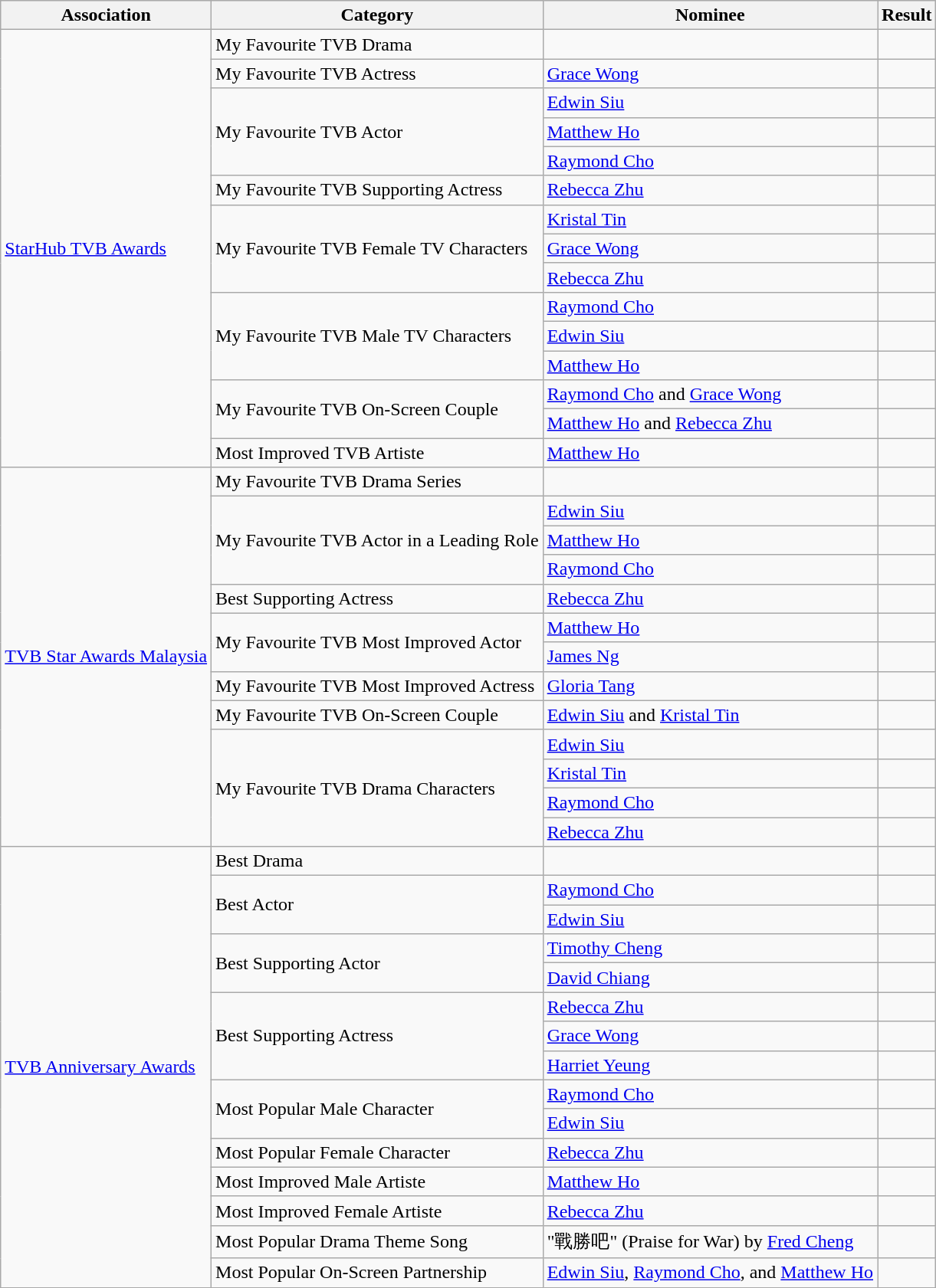<table class="wikitable sortable">
<tr>
<th>Association</th>
<th>Category</th>
<th>Nominee</th>
<th>Result</th>
</tr>
<tr>
<td rowspan=15><a href='#'>StarHub TVB Awards</a></td>
<td>My Favourite TVB Drama</td>
<td></td>
<td></td>
</tr>
<tr>
<td>My Favourite TVB Actress</td>
<td><a href='#'>Grace Wong</a></td>
<td></td>
</tr>
<tr>
<td rowspan=3>My Favourite TVB Actor</td>
<td><a href='#'>Edwin Siu</a></td>
<td></td>
</tr>
<tr>
<td><a href='#'>Matthew Ho</a></td>
<td></td>
</tr>
<tr>
<td><a href='#'>Raymond Cho</a></td>
<td></td>
</tr>
<tr>
<td>My Favourite TVB Supporting Actress</td>
<td><a href='#'>Rebecca Zhu</a></td>
<td></td>
</tr>
<tr>
<td rowspan=3>My Favourite TVB Female TV Characters</td>
<td><a href='#'>Kristal Tin</a></td>
<td></td>
</tr>
<tr>
<td><a href='#'>Grace Wong</a></td>
<td></td>
</tr>
<tr>
<td><a href='#'>Rebecca Zhu</a></td>
<td></td>
</tr>
<tr>
<td rowspan=3>My Favourite TVB Male TV Characters</td>
<td><a href='#'>Raymond Cho</a></td>
<td></td>
</tr>
<tr>
<td><a href='#'>Edwin Siu</a></td>
<td></td>
</tr>
<tr>
<td><a href='#'>Matthew Ho</a></td>
<td></td>
</tr>
<tr>
<td rowspan=2>My Favourite TVB On-Screen Couple</td>
<td><a href='#'>Raymond Cho</a> and <a href='#'>Grace Wong</a></td>
<td></td>
</tr>
<tr>
<td><a href='#'>Matthew Ho</a> and <a href='#'>Rebecca Zhu</a></td>
<td></td>
</tr>
<tr>
<td>Most Improved TVB Artiste</td>
<td><a href='#'>Matthew Ho</a></td>
<td></td>
</tr>
<tr>
<td rowspan=13><a href='#'>TVB Star Awards Malaysia</a></td>
<td>My Favourite TVB Drama Series</td>
<td></td>
<td></td>
</tr>
<tr>
<td rowspan=3>My Favourite TVB Actor in a Leading Role</td>
<td><a href='#'>Edwin Siu</a></td>
<td></td>
</tr>
<tr>
<td><a href='#'>Matthew Ho</a></td>
<td></td>
</tr>
<tr>
<td><a href='#'>Raymond Cho</a></td>
<td></td>
</tr>
<tr>
<td>Best Supporting Actress</td>
<td><a href='#'>Rebecca Zhu</a></td>
<td></td>
</tr>
<tr>
<td rowspan=2>My Favourite TVB Most Improved Actor</td>
<td><a href='#'>Matthew Ho</a></td>
<td></td>
</tr>
<tr>
<td><a href='#'>James Ng</a></td>
<td></td>
</tr>
<tr>
<td>My Favourite TVB Most Improved Actress</td>
<td><a href='#'>Gloria Tang</a></td>
<td></td>
</tr>
<tr>
<td>My Favourite TVB On-Screen Couple</td>
<td><a href='#'>Edwin Siu</a> and <a href='#'>Kristal Tin</a></td>
<td></td>
</tr>
<tr>
<td rowspan=4>My Favourite TVB Drama Characters</td>
<td><a href='#'>Edwin Siu</a></td>
<td></td>
</tr>
<tr>
<td><a href='#'>Kristal Tin</a></td>
<td></td>
</tr>
<tr>
<td><a href='#'>Raymond Cho</a></td>
<td></td>
</tr>
<tr>
<td><a href='#'>Rebecca Zhu</a></td>
<td></td>
</tr>
<tr>
<td rowspan=15><a href='#'>TVB Anniversary Awards</a></td>
<td>Best Drama</td>
<td></td>
<td></td>
</tr>
<tr>
<td rowspan=2>Best Actor</td>
<td><a href='#'>Raymond Cho</a></td>
<td></td>
</tr>
<tr>
<td><a href='#'>Edwin Siu</a></td>
<td></td>
</tr>
<tr>
<td rowspan=2>Best Supporting Actor</td>
<td><a href='#'>Timothy Cheng</a></td>
<td></td>
</tr>
<tr>
<td><a href='#'>David Chiang</a></td>
<td></td>
</tr>
<tr>
<td rowspan=3>Best Supporting Actress</td>
<td><a href='#'>Rebecca Zhu</a></td>
<td></td>
</tr>
<tr>
<td><a href='#'>Grace Wong</a></td>
<td></td>
</tr>
<tr>
<td><a href='#'>Harriet Yeung</a></td>
<td></td>
</tr>
<tr>
<td rowspan=2>Most Popular Male Character</td>
<td><a href='#'>Raymond Cho</a></td>
<td></td>
</tr>
<tr>
<td><a href='#'>Edwin Siu</a></td>
<td></td>
</tr>
<tr>
<td>Most Popular Female Character</td>
<td><a href='#'>Rebecca Zhu</a></td>
<td></td>
</tr>
<tr>
<td>Most Improved Male Artiste</td>
<td><a href='#'>Matthew Ho</a></td>
<td></td>
</tr>
<tr>
<td>Most Improved Female Artiste</td>
<td><a href='#'>Rebecca Zhu</a></td>
<td></td>
</tr>
<tr>
<td>Most Popular Drama Theme Song</td>
<td>"戰勝吧" (Praise for War) by <a href='#'>Fred Cheng</a></td>
<td></td>
</tr>
<tr>
<td>Most Popular On-Screen Partnership</td>
<td><a href='#'>Edwin Siu</a>, <a href='#'>Raymond Cho</a>, and <a href='#'>Matthew Ho</a></td>
<td></td>
</tr>
</table>
